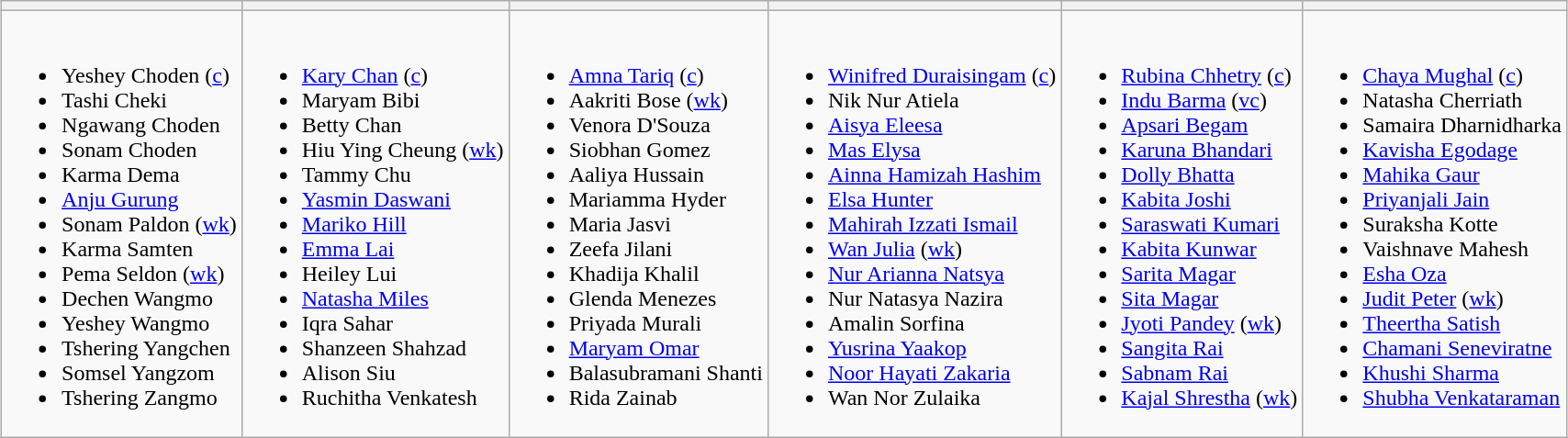<table class="wikitable" style="text-align:left; margin:auto">
<tr>
<th></th>
<th></th>
<th></th>
<th></th>
<th></th>
<th></th>
</tr>
<tr style="vertical-align:top">
<td><br><ul><li>Yeshey Choden (<a href='#'>c</a>)</li><li>Tashi Cheki</li><li>Ngawang Choden</li><li>Sonam Choden</li><li>Karma Dema</li><li><a href='#'>Anju Gurung</a></li><li>Sonam Paldon (<a href='#'>wk</a>)</li><li>Karma Samten</li><li>Pema Seldon (<a href='#'>wk</a>)</li><li>Dechen Wangmo</li><li>Yeshey Wangmo</li><li>Tshering Yangchen</li><li>Somsel Yangzom</li><li>Tshering Zangmo</li></ul></td>
<td><br><ul><li><a href='#'>Kary Chan</a> (<a href='#'>c</a>)</li><li>Maryam Bibi</li><li>Betty Chan</li><li>Hiu Ying Cheung (<a href='#'>wk</a>)</li><li>Tammy Chu</li><li><a href='#'>Yasmin Daswani</a></li><li><a href='#'>Mariko Hill</a></li><li><a href='#'>Emma Lai</a></li><li>Heiley Lui</li><li><a href='#'>Natasha Miles</a></li><li>Iqra Sahar</li><li>Shanzeen Shahzad</li><li>Alison Siu</li><li>Ruchitha Venkatesh</li></ul></td>
<td><br><ul><li><a href='#'>Amna Tariq</a> (<a href='#'>c</a>)</li><li>Aakriti Bose (<a href='#'>wk</a>)</li><li>Venora D'Souza</li><li>Siobhan Gomez</li><li>Aaliya Hussain</li><li>Mariamma Hyder</li><li>Maria Jasvi</li><li>Zeefa Jilani</li><li>Khadija Khalil</li><li>Glenda Menezes</li><li>Priyada Murali</li><li><a href='#'>Maryam Omar</a></li><li>Balasubramani Shanti</li><li>Rida Zainab</li></ul></td>
<td><br><ul><li><a href='#'>Winifred Duraisingam</a> (<a href='#'>c</a>)</li><li>Nik Nur Atiela</li><li><a href='#'>Aisya Eleesa</a></li><li><a href='#'>Mas Elysa</a></li><li><a href='#'>Ainna Hamizah Hashim</a></li><li><a href='#'>Elsa Hunter</a></li><li><a href='#'>Mahirah Izzati Ismail</a></li><li><a href='#'>Wan Julia</a> (<a href='#'>wk</a>)</li><li><a href='#'>Nur Arianna Natsya</a></li><li>Nur Natasya Nazira</li><li>Amalin Sorfina</li><li><a href='#'>Yusrina Yaakop</a></li><li><a href='#'>Noor Hayati Zakaria</a></li><li>Wan Nor Zulaika</li></ul></td>
<td><br><ul><li><a href='#'>Rubina Chhetry</a> (<a href='#'>c</a>)</li><li><a href='#'>Indu Barma</a> (<a href='#'>vc</a>)</li><li><a href='#'>Apsari Begam</a></li><li><a href='#'>Karuna Bhandari</a></li><li><a href='#'>Dolly Bhatta</a></li><li><a href='#'>Kabita Joshi</a></li><li><a href='#'>Saraswati Kumari</a></li><li><a href='#'>Kabita Kunwar</a></li><li><a href='#'>Sarita Magar</a></li><li><a href='#'>Sita Magar</a></li><li><a href='#'>Jyoti Pandey</a> (<a href='#'>wk</a>)</li><li><a href='#'>Sangita Rai</a></li><li><a href='#'>Sabnam Rai</a></li><li><a href='#'>Kajal Shrestha</a> (<a href='#'>wk</a>)</li></ul></td>
<td><br><ul><li><a href='#'>Chaya Mughal</a> (<a href='#'>c</a>)</li><li>Natasha Cherriath</li><li>Samaira Dharnidharka</li><li><a href='#'>Kavisha Egodage</a></li><li><a href='#'>Mahika Gaur</a></li><li><a href='#'>Priyanjali Jain</a></li><li>Suraksha Kotte</li><li>Vaishnave Mahesh</li><li><a href='#'>Esha Oza</a></li><li><a href='#'>Judit Peter</a> (<a href='#'>wk</a>)</li><li><a href='#'>Theertha Satish</a></li><li><a href='#'>Chamani Seneviratne</a></li><li><a href='#'>Khushi Sharma</a></li><li><a href='#'>Shubha Venkataraman</a></li></ul></td>
</tr>
</table>
